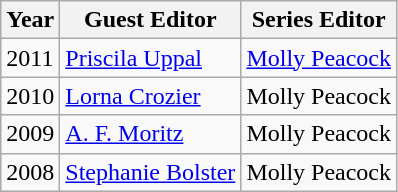<table class="wikitable">
<tr>
<th>Year</th>
<th>Guest Editor</th>
<th>Series Editor</th>
</tr>
<tr>
<td>2011</td>
<td><a href='#'>Priscila Uppal</a></td>
<td><a href='#'>Molly Peacock</a></td>
</tr>
<tr>
<td>2010</td>
<td><a href='#'>Lorna Crozier</a></td>
<td>Molly Peacock</td>
</tr>
<tr>
<td>2009</td>
<td><a href='#'>A. F. Moritz</a></td>
<td>Molly Peacock</td>
</tr>
<tr>
<td>2008</td>
<td><a href='#'>Stephanie Bolster</a></td>
<td>Molly Peacock</td>
</tr>
</table>
